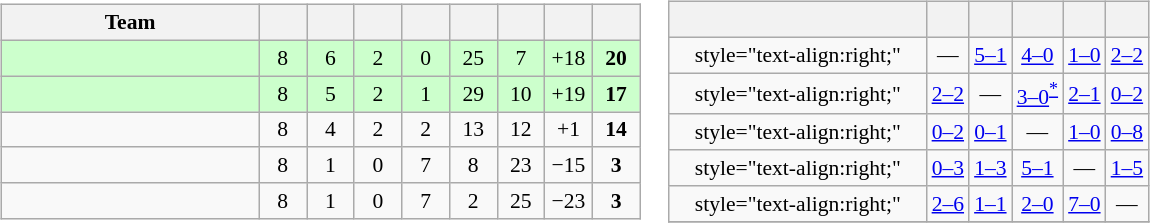<table>
<tr>
<td><br><table class="wikitable" style="text-align: center; font-size: 90%;">
<tr>
<th width=165>Team</th>
<th width=25></th>
<th width=25></th>
<th width=25></th>
<th width=25></th>
<th width=25></th>
<th width=25></th>
<th width=25></th>
<th width=25></th>
</tr>
<tr style="background:#cfc;">
<td align=left></td>
<td>8</td>
<td>6</td>
<td>2</td>
<td>0</td>
<td>25</td>
<td>7</td>
<td>+18</td>
<td><strong>20</strong></td>
</tr>
<tr style="background:#cfc;">
<td align=left></td>
<td>8</td>
<td>5</td>
<td>2</td>
<td>1</td>
<td>29</td>
<td>10</td>
<td>+19</td>
<td><strong>17</strong></td>
</tr>
<tr>
<td align=left></td>
<td>8</td>
<td>4</td>
<td>2</td>
<td>2</td>
<td>13</td>
<td>12</td>
<td>+1</td>
<td><strong>14</strong></td>
</tr>
<tr>
<td align=left></td>
<td>8</td>
<td>1</td>
<td>0</td>
<td>7</td>
<td>8</td>
<td>23</td>
<td>−15</td>
<td><strong>3</strong></td>
</tr>
<tr>
<td align=left></td>
<td>8</td>
<td>1</td>
<td>0</td>
<td>7</td>
<td>2</td>
<td>25</td>
<td>−23</td>
<td><strong>3</strong></td>
</tr>
</table>
</td>
<td><br><table class="wikitable" style="text-align:center; font-size:90%;">
<tr>
<th width=165> </th>
<th></th>
<th></th>
<th></th>
<th></th>
<th></th>
</tr>
<tr>
<td>style="text-align:right;"</td>
<td>—</td>
<td><a href='#'>5–1</a></td>
<td><a href='#'>4–0</a></td>
<td><a href='#'>1–0</a></td>
<td><a href='#'>2–2</a></td>
</tr>
<tr>
<td>style="text-align:right;"</td>
<td><a href='#'>2–2</a></td>
<td>—</td>
<td><a href='#'>3–0</a><sup><a href='#'>*</a></sup></td>
<td><a href='#'>2–1</a></td>
<td><a href='#'>0–2</a></td>
</tr>
<tr>
<td>style="text-align:right;"</td>
<td><a href='#'>0–2</a></td>
<td><a href='#'>0–1</a></td>
<td>—</td>
<td><a href='#'>1–0</a></td>
<td><a href='#'>0–8</a></td>
</tr>
<tr>
<td>style="text-align:right;"</td>
<td><a href='#'>0–3</a></td>
<td><a href='#'>1–3</a></td>
<td><a href='#'>5–1</a></td>
<td>—</td>
<td><a href='#'>1–5</a></td>
</tr>
<tr>
<td>style="text-align:right;"</td>
<td><a href='#'>2–6</a></td>
<td><a href='#'>1–1</a></td>
<td><a href='#'>2–0</a></td>
<td><a href='#'>7–0</a></td>
<td>—</td>
</tr>
<tr>
</tr>
</table>
</td>
</tr>
</table>
